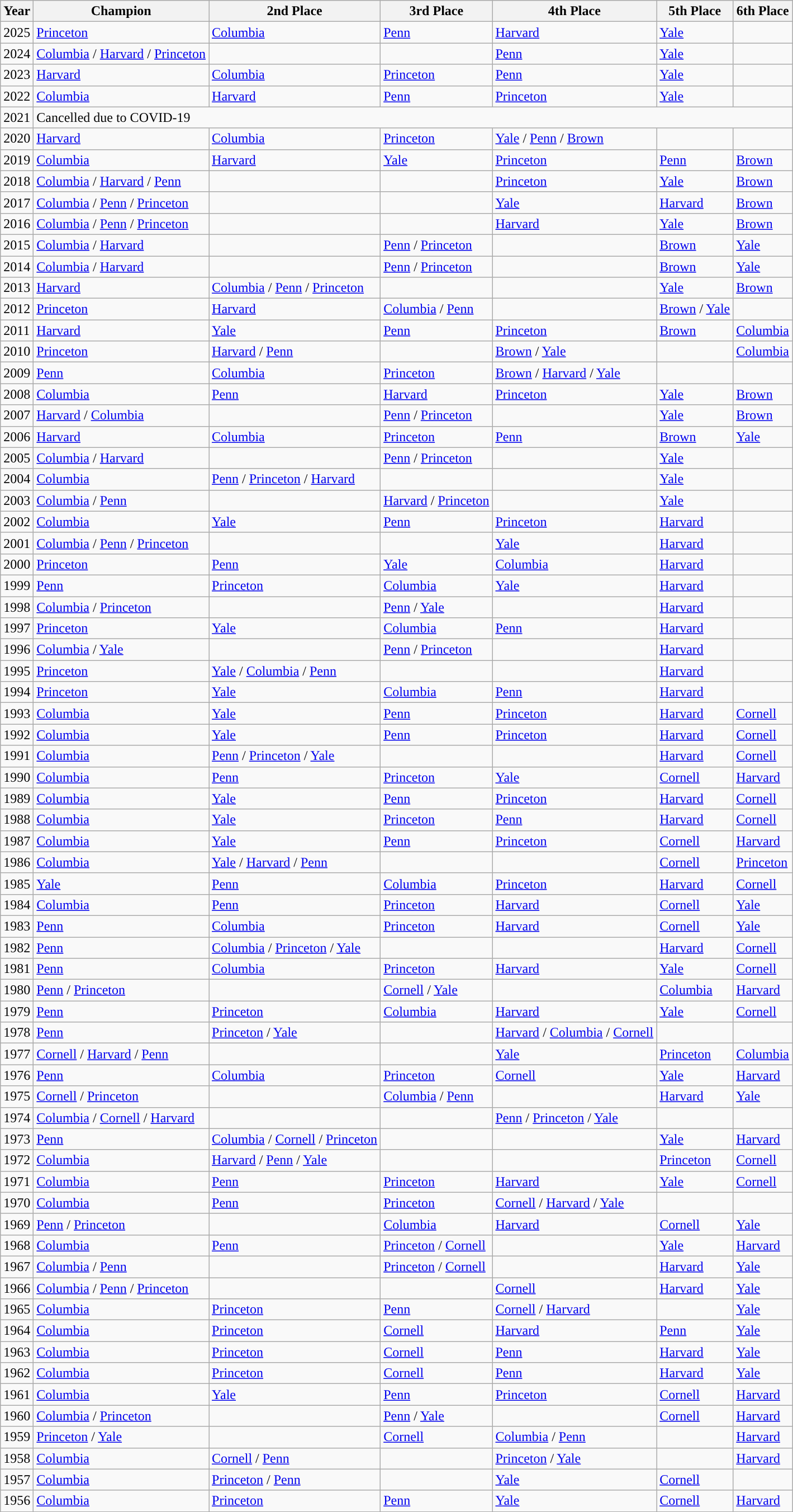<table class="wikitable">
<tr>
<th width=px>Year</th>
<th width=px>Champion</th>
<th width=px>2nd Place</th>
<th width=px>3rd Place</th>
<th width=px>4th Place</th>
<th width=px>5th Place</th>
<th width=px>6th Place</th>
</tr>
<tr>
<td>2025</td>
<td><a href='#'>Princeton</a></td>
<td><a href='#'>Columbia</a></td>
<td><a href='#'>Penn</a></td>
<td><a href='#'>Harvard</a></td>
<td><a href='#'>Yale</a></td>
<td></td>
</tr>
<tr>
<td>2024</td>
<td><a href='#'>Columbia</a> / <a href='#'>Harvard</a> / <a href='#'>Princeton</a></td>
<td></td>
<td></td>
<td><a href='#'>Penn</a></td>
<td><a href='#'>Yale</a></td>
<td></td>
</tr>
<tr>
<td>2023</td>
<td><a href='#'>Harvard</a></td>
<td><a href='#'>Columbia</a></td>
<td><a href='#'>Princeton</a></td>
<td><a href='#'>Penn</a></td>
<td><a href='#'>Yale</a></td>
<td></td>
</tr>
<tr>
<td>2022</td>
<td><a href='#'>Columbia</a></td>
<td><a href='#'>Harvard</a></td>
<td><a href='#'>Penn</a></td>
<td><a href='#'>Princeton</a></td>
<td><a href='#'>Yale</a></td>
<td></td>
</tr>
<tr>
<td>2021</td>
<td colspan="6">Cancelled due to COVID-19</td>
</tr>
<tr>
<td>2020</td>
<td><a href='#'>Harvard</a></td>
<td><a href='#'>Columbia</a></td>
<td><a href='#'>Princeton</a></td>
<td><a href='#'>Yale</a> / <a href='#'>Penn</a> / <a href='#'>Brown</a></td>
<td></td>
<td></td>
</tr>
<tr>
<td>2019</td>
<td><a href='#'>Columbia</a></td>
<td><a href='#'>Harvard</a></td>
<td><a href='#'>Yale</a></td>
<td><a href='#'>Princeton</a></td>
<td><a href='#'>Penn</a></td>
<td><a href='#'>Brown</a></td>
</tr>
<tr>
<td>2018</td>
<td><a href='#'>Columbia</a> / <a href='#'>Harvard</a> / <a href='#'>Penn</a></td>
<td></td>
<td></td>
<td><a href='#'>Princeton</a></td>
<td><a href='#'>Yale</a></td>
<td><a href='#'>Brown</a></td>
</tr>
<tr>
<td>2017</td>
<td><a href='#'>Columbia</a> / <a href='#'>Penn</a> / <a href='#'>Princeton</a></td>
<td></td>
<td></td>
<td><a href='#'>Yale</a></td>
<td><a href='#'>Harvard</a></td>
<td><a href='#'>Brown</a></td>
</tr>
<tr>
<td>2016</td>
<td><a href='#'>Columbia</a> / <a href='#'>Penn</a> / <a href='#'>Princeton</a></td>
<td></td>
<td></td>
<td><a href='#'>Harvard</a></td>
<td><a href='#'>Yale</a></td>
<td><a href='#'>Brown</a></td>
</tr>
<tr>
<td>2015</td>
<td><a href='#'>Columbia</a> / <a href='#'>Harvard</a></td>
<td></td>
<td><a href='#'>Penn</a> / <a href='#'>Princeton</a></td>
<td></td>
<td><a href='#'>Brown</a></td>
<td><a href='#'>Yale</a></td>
</tr>
<tr>
<td>2014</td>
<td><a href='#'>Columbia</a> / <a href='#'>Harvard</a></td>
<td></td>
<td><a href='#'>Penn</a> / <a href='#'>Princeton</a></td>
<td></td>
<td><a href='#'>Brown</a></td>
<td><a href='#'>Yale</a></td>
</tr>
<tr>
<td>2013</td>
<td><a href='#'>Harvard</a></td>
<td><a href='#'>Columbia</a> / <a href='#'>Penn</a> / <a href='#'>Princeton</a></td>
<td></td>
<td></td>
<td><a href='#'>Yale</a></td>
<td><a href='#'>Brown</a></td>
</tr>
<tr>
<td>2012</td>
<td><a href='#'>Princeton</a></td>
<td><a href='#'>Harvard</a></td>
<td><a href='#'>Columbia</a> / <a href='#'>Penn</a></td>
<td></td>
<td><a href='#'>Brown</a> / <a href='#'>Yale</a></td>
<td></td>
</tr>
<tr>
<td>2011</td>
<td><a href='#'>Harvard</a></td>
<td><a href='#'>Yale</a></td>
<td><a href='#'>Penn</a></td>
<td><a href='#'>Princeton</a></td>
<td><a href='#'>Brown</a></td>
<td><a href='#'>Columbia</a></td>
</tr>
<tr>
<td>2010</td>
<td><a href='#'>Princeton</a></td>
<td><a href='#'>Harvard</a> / <a href='#'>Penn</a></td>
<td></td>
<td><a href='#'>Brown</a> / <a href='#'>Yale</a></td>
<td></td>
<td><a href='#'>Columbia</a></td>
</tr>
<tr>
<td>2009</td>
<td><a href='#'>Penn</a></td>
<td><a href='#'>Columbia</a></td>
<td><a href='#'>Princeton</a></td>
<td><a href='#'>Brown</a> / <a href='#'>Harvard</a> / <a href='#'>Yale</a></td>
<td></td>
<td></td>
</tr>
<tr>
<td>2008</td>
<td><a href='#'>Columbia</a></td>
<td><a href='#'>Penn</a></td>
<td><a href='#'>Harvard</a></td>
<td><a href='#'>Princeton</a></td>
<td><a href='#'>Yale</a></td>
<td><a href='#'>Brown</a></td>
</tr>
<tr>
<td>2007</td>
<td><a href='#'>Harvard</a> / <a href='#'>Columbia</a></td>
<td></td>
<td><a href='#'>Penn</a> / <a href='#'>Princeton</a></td>
<td></td>
<td><a href='#'>Yale</a></td>
<td><a href='#'>Brown</a></td>
</tr>
<tr>
<td>2006</td>
<td><a href='#'>Harvard</a></td>
<td><a href='#'>Columbia</a></td>
<td><a href='#'>Princeton</a></td>
<td><a href='#'>Penn</a></td>
<td><a href='#'>Brown</a></td>
<td><a href='#'>Yale</a></td>
</tr>
<tr>
<td>2005</td>
<td><a href='#'>Columbia</a> / <a href='#'>Harvard</a></td>
<td></td>
<td><a href='#'>Penn</a> / <a href='#'>Princeton</a></td>
<td></td>
<td><a href='#'>Yale</a></td>
<td></td>
</tr>
<tr>
<td>2004</td>
<td><a href='#'>Columbia</a></td>
<td><a href='#'>Penn</a> / <a href='#'>Princeton</a> / <a href='#'>Harvard</a></td>
<td></td>
<td></td>
<td><a href='#'>Yale</a></td>
<td></td>
</tr>
<tr>
<td>2003</td>
<td><a href='#'>Columbia</a> / <a href='#'>Penn</a></td>
<td></td>
<td><a href='#'>Harvard</a> / <a href='#'>Princeton</a></td>
<td></td>
<td><a href='#'>Yale</a></td>
<td></td>
</tr>
<tr>
<td>2002</td>
<td><a href='#'>Columbia</a></td>
<td><a href='#'>Yale</a></td>
<td><a href='#'>Penn</a></td>
<td><a href='#'>Princeton</a></td>
<td><a href='#'>Harvard</a></td>
<td></td>
</tr>
<tr>
<td>2001</td>
<td><a href='#'>Columbia</a> / <a href='#'>Penn</a> / <a href='#'>Princeton</a></td>
<td></td>
<td></td>
<td><a href='#'>Yale</a></td>
<td><a href='#'>Harvard</a></td>
<td></td>
</tr>
<tr>
<td>2000</td>
<td><a href='#'>Princeton</a></td>
<td><a href='#'>Penn</a></td>
<td><a href='#'>Yale</a></td>
<td><a href='#'>Columbia</a></td>
<td><a href='#'>Harvard</a></td>
<td></td>
</tr>
<tr>
<td>1999</td>
<td><a href='#'>Penn</a></td>
<td><a href='#'>Princeton</a></td>
<td><a href='#'>Columbia</a></td>
<td><a href='#'>Yale</a></td>
<td><a href='#'>Harvard</a></td>
<td></td>
</tr>
<tr>
<td>1998</td>
<td><a href='#'>Columbia</a> / <a href='#'>Princeton</a></td>
<td></td>
<td><a href='#'>Penn</a> / <a href='#'>Yale</a></td>
<td></td>
<td><a href='#'>Harvard</a></td>
<td></td>
</tr>
<tr>
<td>1997</td>
<td><a href='#'>Princeton</a></td>
<td><a href='#'>Yale</a></td>
<td><a href='#'>Columbia</a></td>
<td><a href='#'>Penn</a></td>
<td><a href='#'>Harvard</a></td>
<td></td>
</tr>
<tr>
<td>1996</td>
<td><a href='#'>Columbia</a> / <a href='#'>Yale</a></td>
<td></td>
<td><a href='#'>Penn</a> / <a href='#'>Princeton</a></td>
<td></td>
<td><a href='#'>Harvard</a></td>
<td></td>
</tr>
<tr>
<td>1995</td>
<td><a href='#'>Princeton</a></td>
<td><a href='#'>Yale</a> / <a href='#'>Columbia</a> / <a href='#'>Penn</a></td>
<td></td>
<td></td>
<td><a href='#'>Harvard</a></td>
<td></td>
</tr>
<tr>
<td>1994</td>
<td><a href='#'>Princeton</a></td>
<td><a href='#'>Yale</a></td>
<td><a href='#'>Columbia</a></td>
<td><a href='#'>Penn</a></td>
<td><a href='#'>Harvard</a></td>
<td></td>
</tr>
<tr>
<td>1993</td>
<td><a href='#'>Columbia</a></td>
<td><a href='#'>Yale</a></td>
<td><a href='#'>Penn</a></td>
<td><a href='#'>Princeton</a></td>
<td><a href='#'>Harvard</a></td>
<td><a href='#'>Cornell</a></td>
</tr>
<tr>
<td>1992</td>
<td><a href='#'>Columbia</a></td>
<td><a href='#'>Yale</a></td>
<td><a href='#'>Penn</a></td>
<td><a href='#'>Princeton</a></td>
<td><a href='#'>Harvard</a></td>
<td><a href='#'>Cornell</a></td>
</tr>
<tr>
<td>1991</td>
<td><a href='#'>Columbia</a></td>
<td><a href='#'>Penn</a> / <a href='#'>Princeton</a> / <a href='#'>Yale</a></td>
<td></td>
<td></td>
<td><a href='#'>Harvard</a></td>
<td><a href='#'>Cornell</a></td>
</tr>
<tr>
<td>1990</td>
<td><a href='#'>Columbia</a></td>
<td><a href='#'>Penn</a></td>
<td><a href='#'>Princeton</a></td>
<td><a href='#'>Yale</a></td>
<td><a href='#'>Cornell</a></td>
<td><a href='#'>Harvard</a></td>
</tr>
<tr>
<td>1989</td>
<td><a href='#'>Columbia</a></td>
<td><a href='#'>Yale</a></td>
<td><a href='#'>Penn</a></td>
<td><a href='#'>Princeton</a></td>
<td><a href='#'>Harvard</a></td>
<td><a href='#'>Cornell</a></td>
</tr>
<tr>
<td>1988</td>
<td><a href='#'>Columbia</a></td>
<td><a href='#'>Yale</a></td>
<td><a href='#'>Princeton</a></td>
<td><a href='#'>Penn</a></td>
<td><a href='#'>Harvard</a></td>
<td><a href='#'>Cornell</a></td>
</tr>
<tr>
<td>1987</td>
<td><a href='#'>Columbia</a></td>
<td><a href='#'>Yale</a></td>
<td><a href='#'>Penn</a></td>
<td><a href='#'>Princeton</a></td>
<td><a href='#'>Cornell</a></td>
<td><a href='#'>Harvard</a></td>
</tr>
<tr>
<td>1986</td>
<td><a href='#'>Columbia</a></td>
<td><a href='#'>Yale</a> / <a href='#'>Harvard</a> / <a href='#'>Penn</a></td>
<td></td>
<td></td>
<td><a href='#'>Cornell</a></td>
<td><a href='#'>Princeton</a></td>
</tr>
<tr>
<td>1985</td>
<td><a href='#'>Yale</a></td>
<td><a href='#'>Penn</a></td>
<td><a href='#'>Columbia</a></td>
<td><a href='#'>Princeton</a></td>
<td><a href='#'>Harvard</a></td>
<td><a href='#'>Cornell</a></td>
</tr>
<tr>
<td>1984</td>
<td><a href='#'>Columbia</a></td>
<td><a href='#'>Penn</a></td>
<td><a href='#'>Princeton</a></td>
<td><a href='#'>Harvard</a></td>
<td><a href='#'>Cornell</a></td>
<td><a href='#'>Yale</a></td>
</tr>
<tr>
<td>1983</td>
<td><a href='#'>Penn</a></td>
<td><a href='#'>Columbia</a></td>
<td><a href='#'>Princeton</a></td>
<td><a href='#'>Harvard</a></td>
<td><a href='#'>Cornell</a></td>
<td><a href='#'>Yale</a></td>
</tr>
<tr>
<td>1982</td>
<td><a href='#'>Penn</a></td>
<td><a href='#'>Columbia</a> / <a href='#'>Princeton</a> / <a href='#'>Yale</a></td>
<td></td>
<td></td>
<td><a href='#'>Harvard</a></td>
<td><a href='#'>Cornell</a></td>
</tr>
<tr>
<td>1981</td>
<td><a href='#'>Penn</a></td>
<td><a href='#'>Columbia</a></td>
<td><a href='#'>Princeton</a></td>
<td><a href='#'>Harvard</a></td>
<td><a href='#'>Yale</a></td>
<td><a href='#'>Cornell</a></td>
</tr>
<tr>
<td>1980</td>
<td><a href='#'>Penn</a> / <a href='#'>Princeton</a></td>
<td></td>
<td><a href='#'>Cornell</a> / <a href='#'>Yale</a></td>
<td></td>
<td><a href='#'>Columbia</a></td>
<td><a href='#'>Harvard</a></td>
</tr>
<tr>
<td>1979</td>
<td><a href='#'>Penn</a></td>
<td><a href='#'>Princeton</a></td>
<td><a href='#'>Columbia</a></td>
<td><a href='#'>Harvard</a></td>
<td><a href='#'>Yale</a></td>
<td><a href='#'>Cornell</a></td>
</tr>
<tr>
<td>1978</td>
<td><a href='#'>Penn</a></td>
<td><a href='#'>Princeton</a> / <a href='#'>Yale</a></td>
<td></td>
<td><a href='#'>Harvard</a> / <a href='#'>Columbia</a> / <a href='#'>Cornell</a></td>
<td></td>
<td></td>
</tr>
<tr>
<td>1977</td>
<td><a href='#'>Cornell</a> / <a href='#'>Harvard</a> / <a href='#'>Penn</a></td>
<td></td>
<td></td>
<td><a href='#'>Yale</a></td>
<td><a href='#'>Princeton</a></td>
<td><a href='#'>Columbia</a></td>
</tr>
<tr>
<td>1976</td>
<td><a href='#'>Penn</a></td>
<td><a href='#'>Columbia</a></td>
<td><a href='#'>Princeton</a></td>
<td><a href='#'>Cornell</a></td>
<td><a href='#'>Yale</a></td>
<td><a href='#'>Harvard</a></td>
</tr>
<tr>
<td>1975</td>
<td><a href='#'>Cornell</a> / <a href='#'>Princeton</a></td>
<td></td>
<td><a href='#'>Columbia</a> / <a href='#'>Penn</a></td>
<td></td>
<td><a href='#'>Harvard</a></td>
<td><a href='#'>Yale</a></td>
</tr>
<tr>
<td>1974</td>
<td><a href='#'>Columbia</a> / <a href='#'>Cornell</a> / <a href='#'>Harvard</a></td>
<td></td>
<td></td>
<td><a href='#'>Penn</a> / <a href='#'>Princeton</a> / <a href='#'>Yale</a></td>
<td></td>
<td></td>
</tr>
<tr>
<td>1973</td>
<td><a href='#'>Penn</a></td>
<td><a href='#'>Columbia</a> / <a href='#'>Cornell</a> / <a href='#'>Princeton</a></td>
<td></td>
<td></td>
<td><a href='#'>Yale</a></td>
<td><a href='#'>Harvard</a></td>
</tr>
<tr>
<td>1972</td>
<td><a href='#'>Columbia</a></td>
<td><a href='#'>Harvard</a> / <a href='#'>Penn</a> / <a href='#'>Yale</a></td>
<td></td>
<td></td>
<td><a href='#'>Princeton</a></td>
<td><a href='#'>Cornell</a></td>
</tr>
<tr>
<td>1971</td>
<td><a href='#'>Columbia</a></td>
<td><a href='#'>Penn</a></td>
<td><a href='#'>Princeton</a></td>
<td><a href='#'>Harvard</a></td>
<td><a href='#'>Yale</a></td>
<td><a href='#'>Cornell</a></td>
</tr>
<tr>
<td>1970</td>
<td><a href='#'>Columbia</a></td>
<td><a href='#'>Penn</a></td>
<td><a href='#'>Princeton</a></td>
<td><a href='#'>Cornell</a> / <a href='#'>Harvard</a> / <a href='#'>Yale</a></td>
<td></td>
<td></td>
</tr>
<tr>
<td>1969</td>
<td><a href='#'>Penn</a> / <a href='#'>Princeton</a></td>
<td></td>
<td><a href='#'>Columbia</a></td>
<td><a href='#'>Harvard</a></td>
<td><a href='#'>Cornell</a></td>
<td><a href='#'>Yale</a></td>
</tr>
<tr>
<td>1968</td>
<td><a href='#'>Columbia</a></td>
<td><a href='#'>Penn</a></td>
<td><a href='#'>Princeton</a> / <a href='#'>Cornell</a></td>
<td></td>
<td><a href='#'>Yale</a></td>
<td><a href='#'>Harvard</a></td>
</tr>
<tr>
<td>1967</td>
<td><a href='#'>Columbia</a> / <a href='#'>Penn</a></td>
<td></td>
<td><a href='#'>Princeton</a> / <a href='#'>Cornell</a></td>
<td></td>
<td><a href='#'>Harvard</a></td>
<td><a href='#'>Yale</a></td>
</tr>
<tr>
<td>1966</td>
<td><a href='#'>Columbia</a> / <a href='#'>Penn</a> / <a href='#'>Princeton</a></td>
<td></td>
<td></td>
<td><a href='#'>Cornell</a></td>
<td><a href='#'>Harvard</a></td>
<td><a href='#'>Yale</a></td>
</tr>
<tr>
<td>1965</td>
<td><a href='#'>Columbia</a></td>
<td><a href='#'>Princeton</a></td>
<td><a href='#'>Penn</a></td>
<td><a href='#'>Cornell</a> / <a href='#'>Harvard</a></td>
<td></td>
<td><a href='#'>Yale</a></td>
</tr>
<tr>
<td>1964</td>
<td><a href='#'>Columbia</a></td>
<td><a href='#'>Princeton</a></td>
<td><a href='#'>Cornell</a></td>
<td><a href='#'>Harvard</a></td>
<td><a href='#'>Penn</a></td>
<td><a href='#'>Yale</a></td>
</tr>
<tr>
<td>1963</td>
<td><a href='#'>Columbia</a></td>
<td><a href='#'>Princeton</a></td>
<td><a href='#'>Cornell</a></td>
<td><a href='#'>Penn</a></td>
<td><a href='#'>Harvard</a></td>
<td><a href='#'>Yale</a></td>
</tr>
<tr>
<td>1962</td>
<td><a href='#'>Columbia</a></td>
<td><a href='#'>Princeton</a></td>
<td><a href='#'>Cornell</a></td>
<td><a href='#'>Penn</a></td>
<td><a href='#'>Harvard</a></td>
<td><a href='#'>Yale</a></td>
</tr>
<tr>
<td>1961</td>
<td><a href='#'>Columbia</a></td>
<td><a href='#'>Yale</a></td>
<td><a href='#'>Penn</a></td>
<td><a href='#'>Princeton</a></td>
<td><a href='#'>Cornell</a></td>
<td><a href='#'>Harvard</a></td>
</tr>
<tr>
<td>1960</td>
<td><a href='#'>Columbia</a> / <a href='#'>Princeton</a></td>
<td></td>
<td><a href='#'>Penn</a> / <a href='#'>Yale</a></td>
<td></td>
<td><a href='#'>Cornell</a></td>
<td><a href='#'>Harvard</a></td>
</tr>
<tr>
<td>1959</td>
<td><a href='#'>Princeton</a> / <a href='#'>Yale</a></td>
<td></td>
<td><a href='#'>Cornell</a></td>
<td><a href='#'>Columbia</a> / <a href='#'>Penn</a></td>
<td></td>
<td><a href='#'>Harvard</a></td>
</tr>
<tr>
<td>1958</td>
<td><a href='#'>Columbia</a></td>
<td><a href='#'>Cornell</a> / <a href='#'>Penn</a></td>
<td></td>
<td><a href='#'>Princeton</a> / <a href='#'>Yale</a></td>
<td></td>
<td><a href='#'>Harvard</a></td>
</tr>
<tr>
<td>1957</td>
<td><a href='#'>Columbia</a></td>
<td><a href='#'>Princeton</a> / <a href='#'>Penn</a></td>
<td></td>
<td><a href='#'>Yale</a></td>
<td><a href='#'>Cornell</a></td>
<td></td>
</tr>
<tr>
<td>1956</td>
<td><a href='#'>Columbia</a></td>
<td><a href='#'>Princeton</a></td>
<td><a href='#'>Penn</a></td>
<td><a href='#'>Yale</a></td>
<td><a href='#'>Cornell</a></td>
<td><a href='#'>Harvard</a></td>
</tr>
</table>
